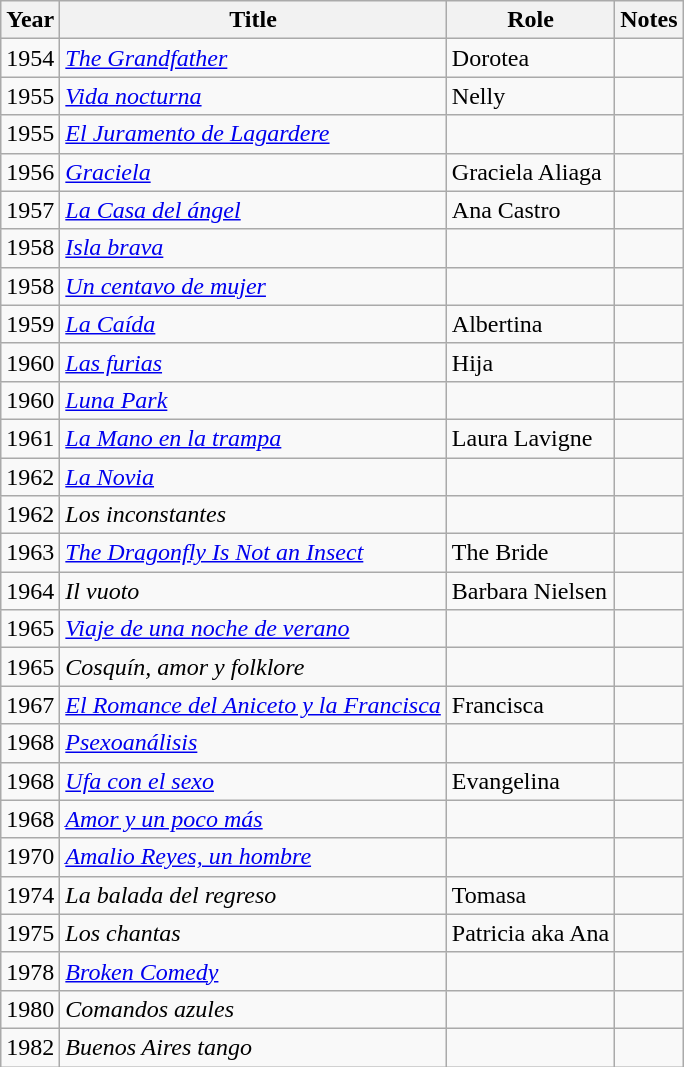<table class="wikitable">
<tr>
<th>Year</th>
<th>Title</th>
<th>Role</th>
<th>Notes</th>
</tr>
<tr>
<td>1954</td>
<td><em><a href='#'>The Grandfather</a></em></td>
<td>Dorotea</td>
<td></td>
</tr>
<tr>
<td>1955</td>
<td><em><a href='#'>Vida nocturna</a></em></td>
<td>Nelly</td>
<td></td>
</tr>
<tr>
<td>1955</td>
<td><em><a href='#'>El Juramento de Lagardere</a></em></td>
<td></td>
<td></td>
</tr>
<tr>
<td>1956</td>
<td><em><a href='#'>Graciela</a></em></td>
<td>Graciela Aliaga</td>
<td></td>
</tr>
<tr>
<td>1957</td>
<td><em><a href='#'>La Casa del ángel</a></em></td>
<td>Ana Castro</td>
<td></td>
</tr>
<tr>
<td>1958</td>
<td><em><a href='#'>Isla brava</a></em></td>
<td></td>
<td></td>
</tr>
<tr>
<td>1958</td>
<td><em><a href='#'>Un centavo de mujer</a></em></td>
<td></td>
<td></td>
</tr>
<tr>
<td>1959</td>
<td><em><a href='#'>La Caída</a></em></td>
<td>Albertina</td>
<td></td>
</tr>
<tr>
<td>1960</td>
<td><em><a href='#'>Las furias</a></em></td>
<td>Hija</td>
<td></td>
</tr>
<tr>
<td>1960</td>
<td><em><a href='#'>Luna Park</a></em></td>
<td></td>
<td></td>
</tr>
<tr>
<td>1961</td>
<td><em><a href='#'>La Mano en la trampa</a></em></td>
<td>Laura Lavigne</td>
<td></td>
</tr>
<tr>
<td>1962</td>
<td><em><a href='#'>La Novia</a></em></td>
<td></td>
<td></td>
</tr>
<tr>
<td>1962</td>
<td><em>Los inconstantes</em></td>
<td></td>
<td></td>
</tr>
<tr>
<td>1963</td>
<td><em><a href='#'>The Dragonfly Is Not an Insect</a></em></td>
<td>The Bride</td>
<td></td>
</tr>
<tr>
<td>1964</td>
<td><em>Il vuoto</em></td>
<td>Barbara Nielsen</td>
<td></td>
</tr>
<tr>
<td>1965</td>
<td><em><a href='#'>Viaje de una noche de verano</a></em></td>
<td></td>
<td></td>
</tr>
<tr>
<td>1965</td>
<td><em>Cosquín, amor y folklore</em></td>
<td></td>
<td></td>
</tr>
<tr>
<td>1967</td>
<td><em><a href='#'>El Romance del Aniceto y la Francisca</a></em></td>
<td>Francisca</td>
<td></td>
</tr>
<tr>
<td>1968</td>
<td><em><a href='#'>Psexoanálisis</a></em></td>
<td></td>
<td></td>
</tr>
<tr>
<td>1968</td>
<td><em><a href='#'>Ufa con el sexo</a></em></td>
<td>Evangelina</td>
<td></td>
</tr>
<tr>
<td>1968</td>
<td><em><a href='#'>Amor y un poco más</a></em></td>
<td></td>
<td></td>
</tr>
<tr>
<td>1970</td>
<td><em><a href='#'>Amalio Reyes, un hombre</a></em></td>
<td></td>
<td></td>
</tr>
<tr>
<td>1974</td>
<td><em>La balada del regreso</em></td>
<td>Tomasa</td>
<td></td>
</tr>
<tr>
<td>1975</td>
<td><em>Los chantas</em></td>
<td>Patricia aka Ana</td>
<td></td>
</tr>
<tr>
<td>1978</td>
<td><em><a href='#'>Broken Comedy</a></em></td>
<td></td>
<td></td>
</tr>
<tr>
<td>1980</td>
<td><em>Comandos azules</em></td>
<td></td>
<td></td>
</tr>
<tr>
<td>1982</td>
<td><em>Buenos Aires tango</em></td>
<td></td>
<td></td>
</tr>
</table>
